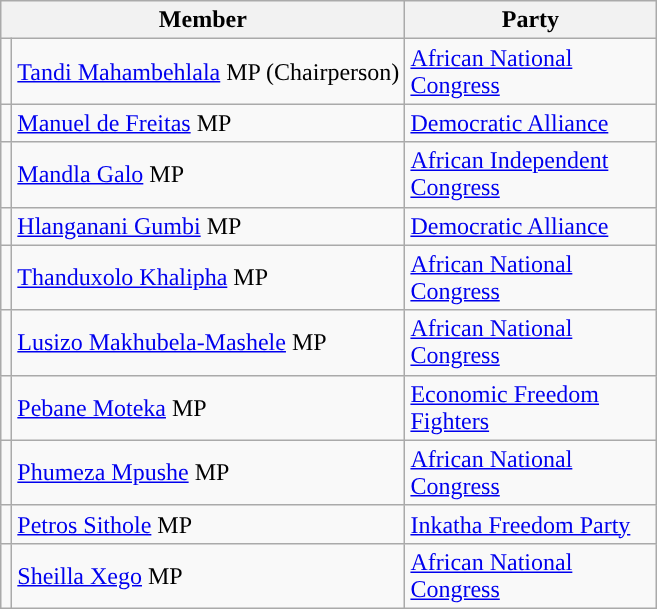<table class="wikitable">
<tr>
<th width="160px" colspan="2" valign="top">Member</th>
<th width="160px" valign="top">Party</th>
</tr>
<tr>
<td></td>
<td><a href='#'>Tandi Mahambehlala</a> MP (Chairperson)</td>
<td><a href='#'>African National Congress</a></td>
</tr>
<tr>
<td></td>
<td><a href='#'>Manuel de Freitas</a> MP</td>
<td><a href='#'>Democratic Alliance</a></td>
</tr>
<tr>
<td></td>
<td><a href='#'>Mandla Galo</a> MP</td>
<td><a href='#'>African Independent Congress</a></td>
</tr>
<tr>
<td></td>
<td><a href='#'>Hlanganani Gumbi</a> MP</td>
<td><a href='#'>Democratic Alliance</a></td>
</tr>
<tr>
<td></td>
<td><a href='#'>Thanduxolo Khalipha</a> MP</td>
<td><a href='#'>African National Congress</a></td>
</tr>
<tr>
<td></td>
<td><a href='#'>Lusizo Makhubela-Mashele</a> MP</td>
<td><a href='#'>African National Congress</a></td>
</tr>
<tr>
<td></td>
<td><a href='#'>Pebane Moteka</a> MP</td>
<td><a href='#'>Economic Freedom Fighters</a></td>
</tr>
<tr>
<td></td>
<td><a href='#'>Phumeza Mpushe</a> MP</td>
<td><a href='#'>African National Congress</a></td>
</tr>
<tr>
<td></td>
<td><a href='#'>Petros Sithole</a> MP</td>
<td><a href='#'>Inkatha Freedom Party</a></td>
</tr>
<tr>
<td></td>
<td><a href='#'>Sheilla Xego</a> MP</td>
<td><a href='#'>African National Congress</a></td>
</tr>
</table>
